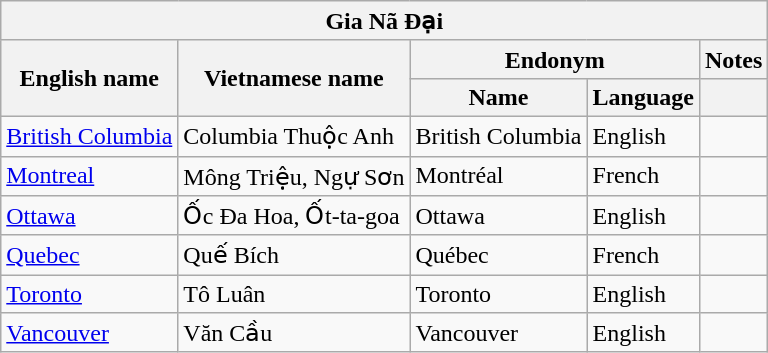<table class="wikitable sortable">
<tr>
<th colspan="5"> Gia Nã Đại</th>
</tr>
<tr>
<th rowspan="2">English name</th>
<th rowspan="2">Vietnamese name</th>
<th colspan="2">Endonym</th>
<th>Notes</th>
</tr>
<tr>
<th>Name</th>
<th>Language</th>
<th></th>
</tr>
<tr>
<td><a href='#'>British Columbia</a></td>
<td>Columbia Thuộc Anh</td>
<td>British Columbia</td>
<td>English</td>
<td></td>
</tr>
<tr>
<td><a href='#'>Montreal</a></td>
<td>Mông Triệu, Ngự Sơn</td>
<td>Montréal</td>
<td>French</td>
<td></td>
</tr>
<tr>
<td><a href='#'>Ottawa</a></td>
<td>Ốc Đa Hoa, Ốt-ta-goa</td>
<td>Ottawa</td>
<td>English</td>
<td></td>
</tr>
<tr>
<td><a href='#'>Quebec</a></td>
<td>Quế Bích</td>
<td>Québec</td>
<td>French</td>
<td></td>
</tr>
<tr>
<td><a href='#'>Toronto</a></td>
<td>Tô Luân</td>
<td>Toronto</td>
<td>English</td>
<td></td>
</tr>
<tr>
<td><a href='#'>Vancouver</a></td>
<td>Văn Cầu</td>
<td>Vancouver</td>
<td>English</td>
<td></td>
</tr>
</table>
